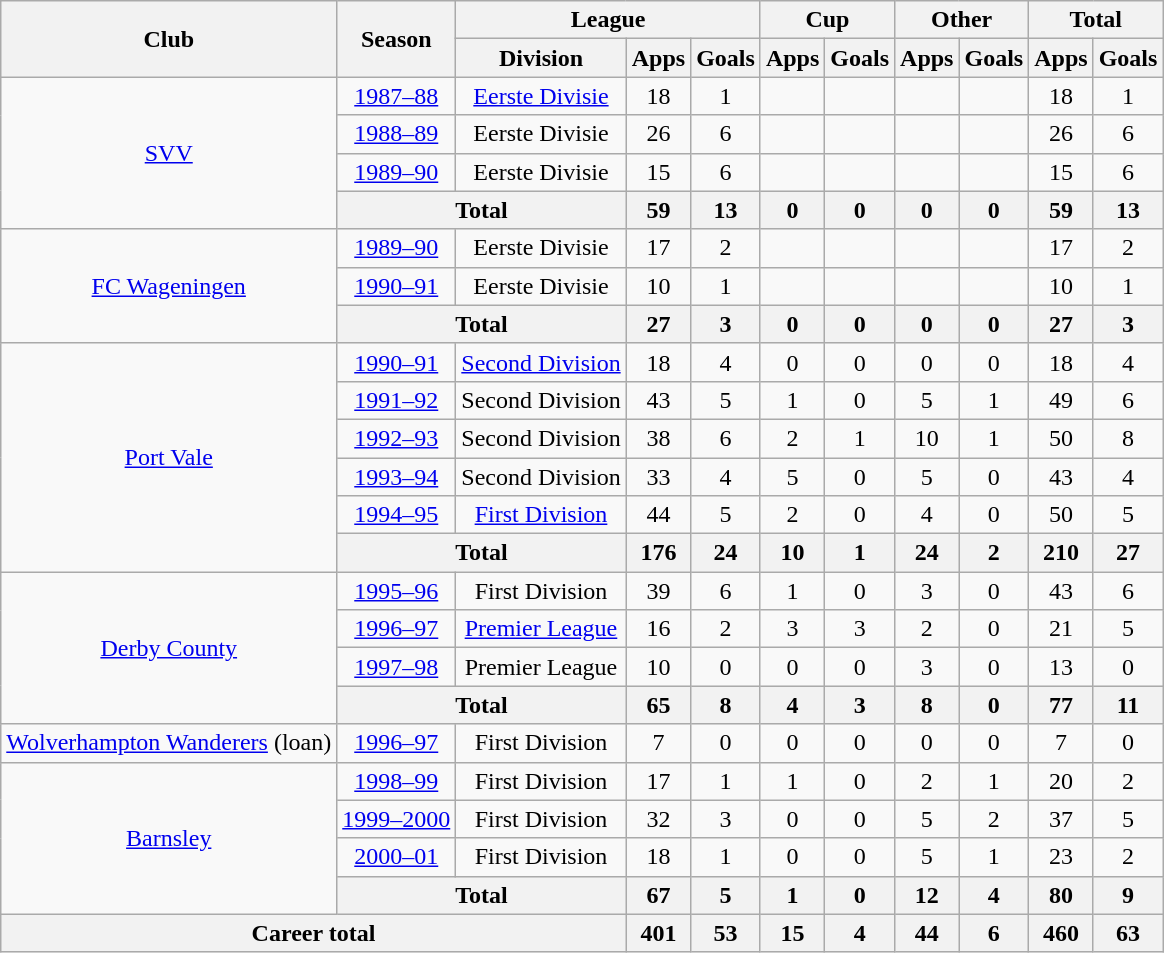<table class="wikitable" style="text-align:center">
<tr>
<th rowspan="2">Club</th>
<th rowspan="2">Season</th>
<th colspan="3">League</th>
<th colspan="2">Cup</th>
<th colspan="2">Other</th>
<th colspan="2">Total</th>
</tr>
<tr>
<th>Division</th>
<th>Apps</th>
<th>Goals</th>
<th>Apps</th>
<th>Goals</th>
<th>Apps</th>
<th>Goals</th>
<th>Apps</th>
<th>Goals</th>
</tr>
<tr>
<td rowspan="4"><a href='#'>SVV</a></td>
<td><a href='#'>1987–88</a></td>
<td><a href='#'>Eerste Divisie</a></td>
<td>18</td>
<td>1</td>
<td></td>
<td></td>
<td></td>
<td></td>
<td>18</td>
<td>1</td>
</tr>
<tr>
<td><a href='#'>1988–89</a></td>
<td>Eerste Divisie</td>
<td>26</td>
<td>6</td>
<td></td>
<td></td>
<td></td>
<td></td>
<td>26</td>
<td>6</td>
</tr>
<tr>
<td><a href='#'>1989–90</a></td>
<td>Eerste Divisie</td>
<td>15</td>
<td>6</td>
<td></td>
<td></td>
<td></td>
<td></td>
<td>15</td>
<td>6</td>
</tr>
<tr>
<th colspan="2">Total</th>
<th>59</th>
<th>13</th>
<th>0</th>
<th>0</th>
<th>0</th>
<th>0</th>
<th>59</th>
<th>13</th>
</tr>
<tr>
<td rowspan="3"><a href='#'>FC Wageningen</a></td>
<td><a href='#'>1989–90</a></td>
<td>Eerste Divisie</td>
<td>17</td>
<td>2</td>
<td></td>
<td></td>
<td></td>
<td></td>
<td>17</td>
<td>2</td>
</tr>
<tr>
<td><a href='#'>1990–91</a></td>
<td>Eerste Divisie</td>
<td>10</td>
<td>1</td>
<td></td>
<td></td>
<td></td>
<td></td>
<td>10</td>
<td>1</td>
</tr>
<tr>
<th colspan="2">Total</th>
<th>27</th>
<th>3</th>
<th>0</th>
<th>0</th>
<th>0</th>
<th>0</th>
<th>27</th>
<th>3</th>
</tr>
<tr>
<td rowspan="6"><a href='#'>Port Vale</a></td>
<td><a href='#'>1990–91</a></td>
<td><a href='#'>Second Division</a></td>
<td>18</td>
<td>4</td>
<td>0</td>
<td>0</td>
<td>0</td>
<td>0</td>
<td>18</td>
<td>4</td>
</tr>
<tr>
<td><a href='#'>1991–92</a></td>
<td>Second Division</td>
<td>43</td>
<td>5</td>
<td>1</td>
<td>0</td>
<td>5</td>
<td>1</td>
<td>49</td>
<td>6</td>
</tr>
<tr>
<td><a href='#'>1992–93</a></td>
<td>Second Division</td>
<td>38</td>
<td>6</td>
<td>2</td>
<td>1</td>
<td>10</td>
<td>1</td>
<td>50</td>
<td>8</td>
</tr>
<tr>
<td><a href='#'>1993–94</a></td>
<td>Second Division</td>
<td>33</td>
<td>4</td>
<td>5</td>
<td>0</td>
<td>5</td>
<td>0</td>
<td>43</td>
<td>4</td>
</tr>
<tr>
<td><a href='#'>1994–95</a></td>
<td><a href='#'>First Division</a></td>
<td>44</td>
<td>5</td>
<td>2</td>
<td>0</td>
<td>4</td>
<td>0</td>
<td>50</td>
<td>5</td>
</tr>
<tr>
<th colspan="2">Total</th>
<th>176</th>
<th>24</th>
<th>10</th>
<th>1</th>
<th>24</th>
<th>2</th>
<th>210</th>
<th>27</th>
</tr>
<tr>
<td rowspan="4"><a href='#'>Derby County</a></td>
<td><a href='#'>1995–96</a></td>
<td>First Division</td>
<td>39</td>
<td>6</td>
<td>1</td>
<td>0</td>
<td>3</td>
<td>0</td>
<td>43</td>
<td>6</td>
</tr>
<tr>
<td><a href='#'>1996–97</a></td>
<td><a href='#'>Premier League</a></td>
<td>16</td>
<td>2</td>
<td>3</td>
<td>3</td>
<td>2</td>
<td>0</td>
<td>21</td>
<td>5</td>
</tr>
<tr>
<td><a href='#'>1997–98</a></td>
<td>Premier League</td>
<td>10</td>
<td>0</td>
<td>0</td>
<td>0</td>
<td>3</td>
<td>0</td>
<td>13</td>
<td>0</td>
</tr>
<tr>
<th colspan="2">Total</th>
<th>65</th>
<th>8</th>
<th>4</th>
<th>3</th>
<th>8</th>
<th>0</th>
<th>77</th>
<th>11</th>
</tr>
<tr>
<td><a href='#'>Wolverhampton Wanderers</a> (loan)</td>
<td><a href='#'>1996–97</a></td>
<td>First Division</td>
<td>7</td>
<td>0</td>
<td>0</td>
<td>0</td>
<td>0</td>
<td>0</td>
<td>7</td>
<td>0</td>
</tr>
<tr>
<td rowspan="4"><a href='#'>Barnsley</a></td>
<td><a href='#'>1998–99</a></td>
<td>First Division</td>
<td>17</td>
<td>1</td>
<td>1</td>
<td>0</td>
<td>2</td>
<td>1</td>
<td>20</td>
<td>2</td>
</tr>
<tr>
<td><a href='#'>1999–2000</a></td>
<td>First Division</td>
<td>32</td>
<td>3</td>
<td>0</td>
<td>0</td>
<td>5</td>
<td>2</td>
<td>37</td>
<td>5</td>
</tr>
<tr>
<td><a href='#'>2000–01</a></td>
<td>First Division</td>
<td>18</td>
<td>1</td>
<td>0</td>
<td>0</td>
<td>5</td>
<td>1</td>
<td>23</td>
<td>2</td>
</tr>
<tr>
<th colspan="2">Total</th>
<th>67</th>
<th>5</th>
<th>1</th>
<th>0</th>
<th>12</th>
<th>4</th>
<th>80</th>
<th>9</th>
</tr>
<tr>
<th colspan="3">Career total</th>
<th>401</th>
<th>53</th>
<th>15</th>
<th>4</th>
<th>44</th>
<th>6</th>
<th>460</th>
<th>63</th>
</tr>
</table>
